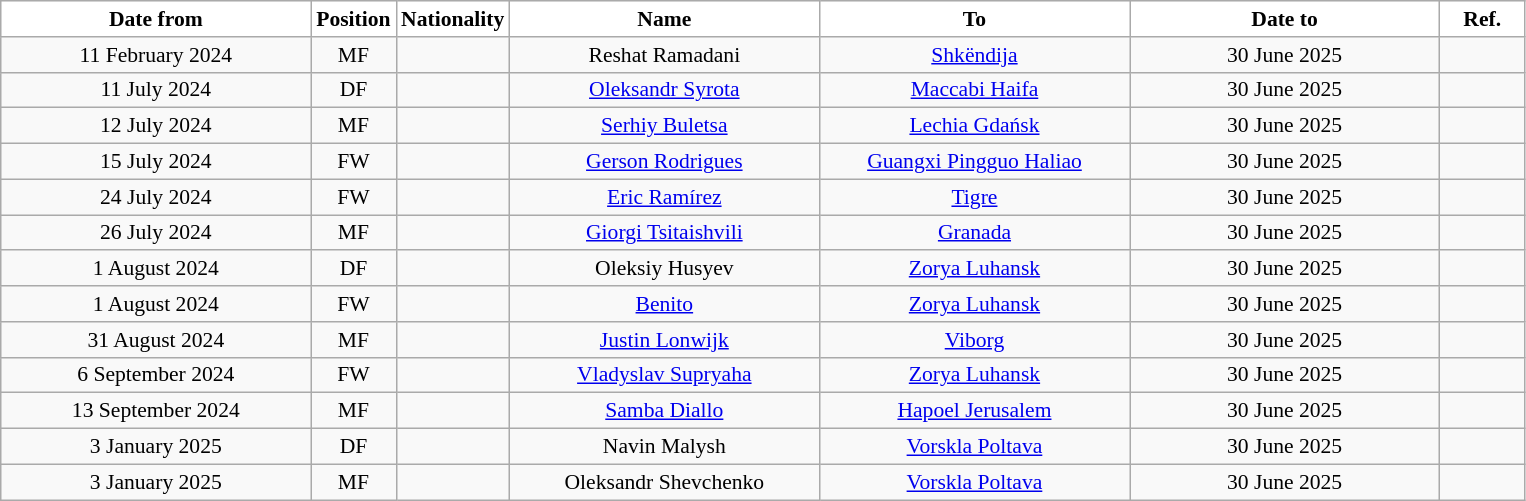<table class="wikitable" style="text-align:center; font-size:90%; ">
<tr>
<th style="background:#ffffff; color:black; width:200px;">Date from</th>
<th style="background:#ffffff; color:black; width:50px;">Position</th>
<th style="background:#ffffff; color:black; width:50px;">Nationality</th>
<th style="background:#ffffff; color:black; width:200px;">Name</th>
<th style="background:#ffffff; color:black; width:200px;">To</th>
<th style="background:#ffffff; color:black; width:200px;">Date to</th>
<th style="background:#ffffff; color:black; width:50px;">Ref.</th>
</tr>
<tr>
<td>11 February 2024</td>
<td>MF</td>
<td></td>
<td>Reshat Ramadani</td>
<td><a href='#'>Shkëndija</a></td>
<td>30 June 2025</td>
<td></td>
</tr>
<tr>
<td>11 July 2024</td>
<td>DF</td>
<td></td>
<td><a href='#'>Oleksandr Syrota</a></td>
<td><a href='#'>Maccabi Haifa</a></td>
<td>30 June 2025</td>
<td></td>
</tr>
<tr>
<td>12 July 2024</td>
<td>MF</td>
<td></td>
<td><a href='#'>Serhiy Buletsa</a></td>
<td><a href='#'>Lechia Gdańsk</a></td>
<td>30 June 2025</td>
<td></td>
</tr>
<tr>
<td>15 July 2024</td>
<td>FW</td>
<td></td>
<td><a href='#'>Gerson Rodrigues</a></td>
<td><a href='#'>Guangxi Pingguo Haliao</a></td>
<td>30 June 2025</td>
<td></td>
</tr>
<tr>
<td>24 July 2024</td>
<td>FW</td>
<td></td>
<td><a href='#'>Eric Ramírez</a></td>
<td><a href='#'>Tigre</a></td>
<td>30 June 2025</td>
<td></td>
</tr>
<tr>
<td>26 July 2024</td>
<td>MF</td>
<td></td>
<td><a href='#'>Giorgi Tsitaishvili</a></td>
<td><a href='#'>Granada</a></td>
<td>30 June 2025</td>
<td></td>
</tr>
<tr>
<td>1 August 2024</td>
<td>DF</td>
<td></td>
<td>Oleksiy Husyev</td>
<td><a href='#'>Zorya Luhansk</a></td>
<td>30 June 2025</td>
<td></td>
</tr>
<tr>
<td>1 August 2024</td>
<td>FW</td>
<td></td>
<td><a href='#'>Benito</a></td>
<td><a href='#'>Zorya Luhansk</a></td>
<td>30 June 2025</td>
<td></td>
</tr>
<tr>
<td>31 August 2024</td>
<td>MF</td>
<td></td>
<td><a href='#'>Justin Lonwijk</a></td>
<td><a href='#'>Viborg</a></td>
<td>30 June 2025</td>
<td></td>
</tr>
<tr>
<td>6 September 2024</td>
<td>FW</td>
<td></td>
<td><a href='#'>Vladyslav Supryaha</a></td>
<td><a href='#'>Zorya Luhansk</a></td>
<td>30 June 2025</td>
<td></td>
</tr>
<tr>
<td>13 September 2024</td>
<td>MF</td>
<td></td>
<td><a href='#'>Samba Diallo</a></td>
<td><a href='#'>Hapoel Jerusalem</a></td>
<td>30 June 2025</td>
<td></td>
</tr>
<tr>
<td>3 January 2025</td>
<td>DF</td>
<td></td>
<td>Navin Malysh</td>
<td><a href='#'>Vorskla Poltava</a></td>
<td>30 June 2025</td>
<td></td>
</tr>
<tr>
<td>3 January 2025</td>
<td>MF</td>
<td></td>
<td>Oleksandr Shevchenko</td>
<td><a href='#'>Vorskla Poltava</a></td>
<td>30 June 2025</td>
<td></td>
</tr>
</table>
